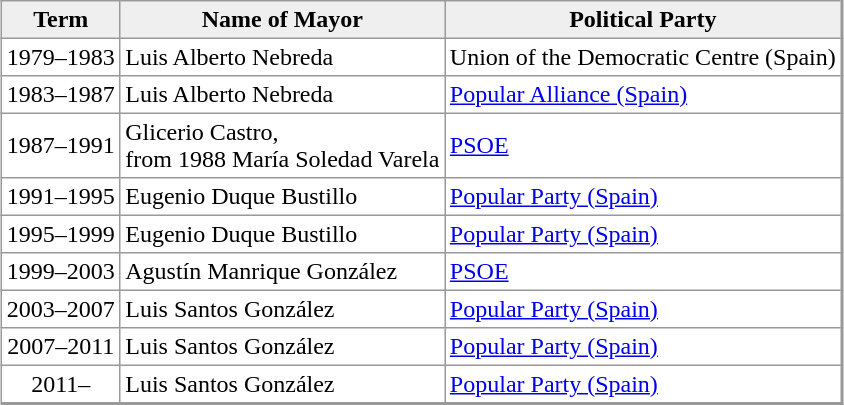<table align="center" rules="all" cellspacing="0" cellpadding="3" style="border: 1px solid #999; border-right: 2px solid #999; border-bottom:2px solid #999">
<tr>
<th style="background:#efefef;">Term</th>
<th style="background:#efefef;">Name of Mayor</th>
<th style="background:#efefef;">Political Party</th>
</tr>
<tr>
<td align="center">1979–1983</td>
<td>Luis Alberto Nebreda</td>
<td>Union of the Democratic Centre (Spain)</td>
</tr>
<tr>
<td align="center">1983–1987</td>
<td>Luis Alberto Nebreda</td>
<td><a href='#'>Popular Alliance (Spain)</a></td>
</tr>
<tr>
<td align="center">1987–1991</td>
<td Alcalde_3>Glicerio Castro,<br>from 1988 María Soledad Varela</td>
<td><a href='#'>PSOE</a></td>
</tr>
<tr>
<td align="center">1991–1995</td>
<td>Eugenio Duque Bustillo</td>
<td><a href='#'>Popular Party (Spain)</a></td>
</tr>
<tr>
<td align="center">1995–1999</td>
<td>Eugenio Duque Bustillo</td>
<td><a href='#'>Popular Party (Spain)</a></td>
</tr>
<tr>
<td align="center">1999–2003</td>
<td>Agustín Manrique González</td>
<td><a href='#'>PSOE</a></td>
</tr>
<tr>
<td align="center">2003–2007</td>
<td>Luis Santos González</td>
<td><a href='#'>Popular Party (Spain)</a></td>
</tr>
<tr>
<td align="center">2007–2011</td>
<td>Luis Santos González</td>
<td><a href='#'>Popular Party (Spain)</a></td>
</tr>
<tr>
<td align="center">2011–</td>
<td>Luis Santos González</td>
<td><a href='#'>Popular Party (Spain)</a></td>
</tr>
</table>
